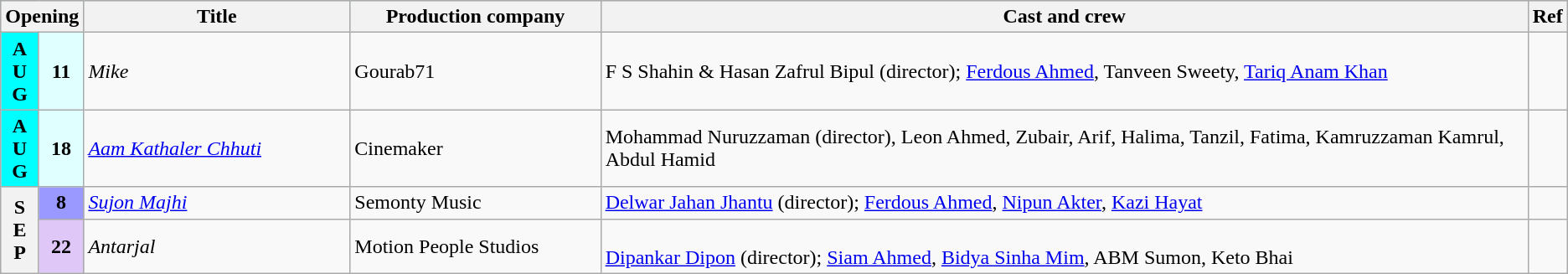<table class="wikitable sortable">
<tr style="background:#b0e0e6; text-align:center"y>
<th colspan="2">Opening</th>
<th style="width:17%">Title</th>
<th style="width:16%">Production company</th>
<th>Cast and crew</th>
<th>Ref</th>
</tr>
<tr>
<td style="text-align:center; background:#0ff;"><strong>A<br>U<br>G</strong></td>
<td style="text-align:center; background:#e0ffff;"><strong>11</strong></td>
<td><em>Mike</em></td>
<td>Gourab71</td>
<td>F S Shahin & Hasan Zafrul Bipul (director); <a href='#'>Ferdous Ahmed</a>, Tanveen Sweety, <a href='#'>Tariq Anam Khan</a></td>
<td></td>
</tr>
<tr>
<td style="text-align:center; background:#0ff;"><strong>A<br>U<br>G</strong></td>
<td style="text-align:center; background:#e0ffff;"><strong>18</strong></td>
<td><em><a href='#'>Aam Kathaler Chhuti</a></em></td>
<td>Cinemaker</td>
<td>Mohammad Nuruzzaman (director), Leon Ahmed, Zubair, Arif, Halima, Tanzil, Fatima, Kamruzzaman Kamrul, Abdul Hamid</td>
<td></td>
</tr>
<tr>
<th rowspan="2">S<br>E<br>P</th>
<td style="text-align:center; background:#9999ff;"><strong>8</strong></td>
<td><em><a href='#'>Sujon Majhi</a></em></td>
<td>Semonty Music</td>
<td><a href='#'>Delwar Jahan Jhantu</a> (director); <a href='#'>Ferdous Ahmed</a>, <a href='#'>Nipun Akter</a>, <a href='#'>Kazi Hayat</a></td>
<td></td>
</tr>
<tr>
<td style="text-align:center; background:#dfc7f7;"><strong>22</strong></td>
<td><em>Antarjal</em></td>
<td>Motion People Studios</td>
<td><br><a href='#'>Dipankar Dipon</a> (director); <a href='#'>Siam Ahmed</a>, <a href='#'>Bidya Sinha Mim</a>, ABM Sumon, Keto Bhai</td>
<td></td>
</tr>
</table>
